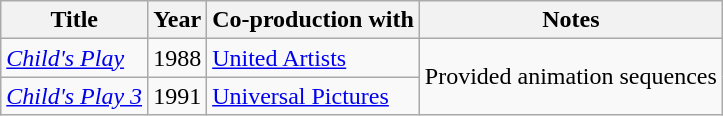<table class="wikitable sortable">
<tr>
<th><strong>Title</strong></th>
<th><strong>Year</strong></th>
<th><strong>Co-production with</strong></th>
<th><strong>Notes</strong></th>
</tr>
<tr>
<td><em><a href='#'>Child's Play</a></em></td>
<td>1988</td>
<td><a href='#'>United Artists</a></td>
<td rowspan="2">Provided animation sequences</td>
</tr>
<tr>
<td><em><a href='#'>Child's Play 3</a></em></td>
<td>1991</td>
<td><a href='#'>Universal Pictures</a></td>
</tr>
</table>
